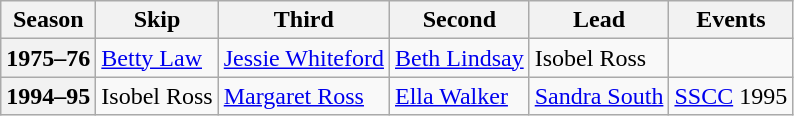<table class="wikitable">
<tr>
<th scope="col">Season</th>
<th scope="col">Skip</th>
<th scope="col">Third</th>
<th scope="col">Second</th>
<th scope="col">Lead</th>
<th scope="col">Events</th>
</tr>
<tr>
<th scope="row">1975–76</th>
<td><a href='#'>Betty Law</a></td>
<td><a href='#'>Jessie Whiteford</a></td>
<td><a href='#'>Beth Lindsay</a></td>
<td>Isobel Ross</td>
<td> </td>
</tr>
<tr>
<th scope="row">1994–95</th>
<td>Isobel Ross</td>
<td><a href='#'>Margaret Ross</a></td>
<td><a href='#'>Ella Walker</a></td>
<td><a href='#'>Sandra South</a></td>
<td><a href='#'>SSCC</a> 1995 </td>
</tr>
</table>
